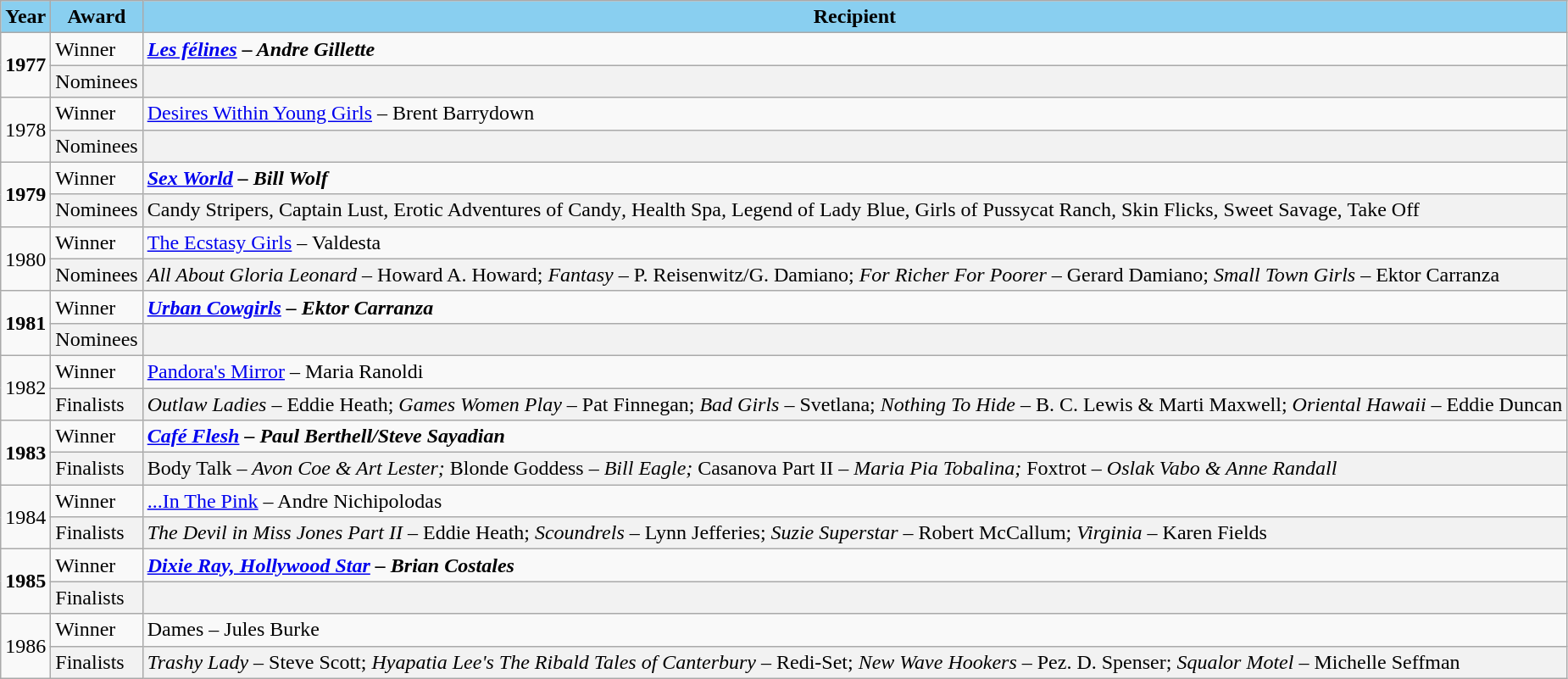<table class="wikitable">
<tr>
<th style="background:#89CFF0">Year</th>
<th style="background:#89CFF0">Award</th>
<th style="background:#89CFF0">Recipient</th>
</tr>
<tr>
<td rowspan=2><strong>1977</strong></td>
<td>Winner</td>
<td><strong><em><a href='#'>Les félines</a><em> – Andre Gillette<strong></td>
</tr>
<tr>
<td style="background:#F2F2F2">Nominees</td>
<td style="background:#F2F2F2"></td>
</tr>
<tr>
<td rowspan=2></strong>1978<strong></td>
<td>Winner</td>
<td></em></strong><a href='#'>Desires Within Young Girls</a></em> – Brent Barrydown</strong></td>
</tr>
<tr>
<td style="background:#F2F2F2">Nominees</td>
<td style="background:#F2F2F2"></td>
</tr>
<tr>
<td rowspan=2><strong>1979</strong></td>
<td>Winner</td>
<td><strong><em><a href='#'>Sex World</a><em> – Bill Wolf<strong></td>
</tr>
<tr>
<td style="background:#F2F2F2">Nominees</td>
<td style="background:#F2F2F2"></em>Candy Stripers<em>, </em>Captain Lust<em>, </em>Erotic Adventures of Candy<em>, </em>Health Spa<em>, </em>Legend of Lady Blue<em>, </em>Girls of Pussycat Ranch<em>, </em>Skin Flicks<em>, </em>Sweet Savage<em>, </em>Take Off<em></td>
</tr>
<tr>
<td rowspan=2></strong>1980<strong></td>
<td>Winner</td>
<td></em></strong><a href='#'>The Ecstasy Girls</a></em> – Valdesta</strong></td>
</tr>
<tr>
<td style="background:#F2F2F2">Nominees</td>
<td style="background:#F2F2F2"><em>All About Gloria Leonard</em> – Howard A. Howard; <em>Fantasy</em> – P. Reisenwitz/G. Damiano; <em>For Richer For Poorer</em> – Gerard Damiano; <em>Small Town Girls</em> – Ektor Carranza</td>
</tr>
<tr>
<td rowspan=2><strong>1981</strong></td>
<td>Winner</td>
<td><strong><em><a href='#'>Urban Cowgirls</a><em> – Ektor Carranza<strong></td>
</tr>
<tr>
<td style="background:#F2F2F2">Nominees</td>
<td style="background:#F2F2F2"></td>
</tr>
<tr>
<td rowspan=2></strong>1982<strong></td>
<td>Winner</td>
<td></em></strong><a href='#'>Pandora's Mirror</a></em> – Maria Ranoldi</strong></td>
</tr>
<tr>
<td style="background:#F2F2F2">Finalists</td>
<td style="background:#F2F2F2"><em>Outlaw Ladies</em> – Eddie Heath; <em>Games Women Play</em> – Pat Finnegan; <em>Bad Girls</em> – Svetlana; <em>Nothing To  Hide</em> – B. C. Lewis & Marti Maxwell; <em>Oriental Hawaii</em> – Eddie Duncan</td>
</tr>
<tr>
<td rowspan=2><strong>1983</strong></td>
<td>Winner</td>
<td><strong><em><a href='#'>Café Flesh</a><em> – Paul Berthell<strong>/</strong>Steve Sayadian<strong></td>
</tr>
<tr>
<td style="background:#F2F2F2">Finalists</td>
<td style="background:#F2F2F2"></em>Body Talk<em> – Avon Coe & Art Lester; </em>Blonde Goddess<em> – Bill Eagle; </em>Casanova Part II<em> – Maria Pia Tobalina; </em>Foxtrot<em> – Oslak Vabo & Anne Randall</td>
</tr>
<tr>
<td rowspan=2></strong>1984<strong></td>
<td>Winner</td>
<td></em></strong><a href='#'>...In The Pink</a></em> – Andre Nichipolodas</strong></td>
</tr>
<tr>
<td style="background:#F2F2F2">Finalists</td>
<td style="background:#F2F2F2"><em>The Devil in Miss Jones Part II</em> – Eddie Heath; <em>Scoundrels</em> – Lynn Jefferies; <em>Suzie Superstar</em> – Robert McCallum; <em>Virginia</em> – Karen Fields</td>
</tr>
<tr>
<td rowspan=2><strong>1985</strong></td>
<td>Winner</td>
<td><strong><em><a href='#'>Dixie Ray, Hollywood Star</a><em> – Brian Costales<strong></td>
</tr>
<tr>
<td style="background:#F2F2F2">Finalists</td>
<td style="background:#F2F2F2"></td>
</tr>
<tr>
<td rowspan=2></strong>1986<strong></td>
<td>Winner</td>
<td></em></strong>Dames</em> – Jules Burke</strong></td>
</tr>
<tr>
<td style="background:#F2F2F2">Finalists</td>
<td style="background:#F2F2F2"><em>Trashy Lady</em> – Steve Scott; <em>Hyapatia Lee's The Ribald Tales of Canterbury</em> – Redi-Set; <em>New Wave Hookers</em> – Pez. D. Spenser; <em>Squalor Motel</em> – Michelle Seffman</td>
</tr>
</table>
